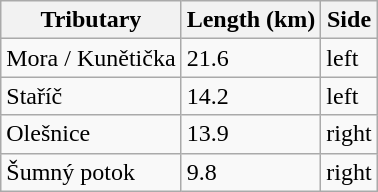<table class="wikitable">
<tr>
<th>Tributary</th>
<th>Length (km)</th>
<th>Side</th>
</tr>
<tr>
<td>Mora / Kunětička</td>
<td>21.6</td>
<td>left</td>
</tr>
<tr>
<td>Staříč</td>
<td>14.2</td>
<td>left</td>
</tr>
<tr>
<td>Olešnice</td>
<td>13.9</td>
<td>right</td>
</tr>
<tr>
<td>Šumný potok</td>
<td>9.8</td>
<td>right</td>
</tr>
</table>
